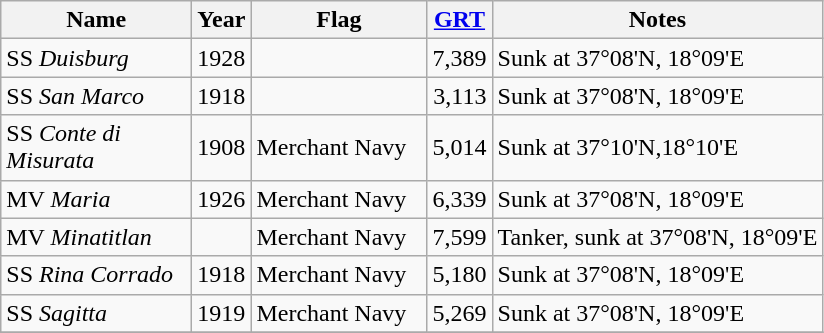<table class="wikitable sortable">
<tr>
<th scope="col" width="120px">Name</th>
<th scope="col" width="25px">Year</th>
<th scope="col" width="110px">Flag</th>
<th scope="col" width="25px"><a href='#'>GRT</a></th>
<th>Notes</th>
</tr>
<tr>
<td align="left">SS <em>Duisburg</em></td>
<td align="left">1928</td>
<td align="left"></td>
<td align="right">7,389</td>
<td align="left">Sunk at 37°08'N, 18°09'E</td>
</tr>
<tr>
<td align="left">SS <em>San Marco</em></td>
<td align="left">1918</td>
<td align="left"></td>
<td align="right">3,113</td>
<td align="left">Sunk at 37°08'N, 18°09'E</td>
</tr>
<tr>
<td align="left">SS <em>Conte di Misurata</em></td>
<td align="left">1908</td>
<td align="left"> Merchant Navy</td>
<td align="right">5,014</td>
<td align="left">Sunk at 37°10'N,18°10'E</td>
</tr>
<tr>
<td align="left">MV <em>Maria</em></td>
<td align="left">1926</td>
<td align="left"> Merchant Navy</td>
<td align="right">6,339</td>
<td align="left">Sunk at 37°08'N, 18°09'E</td>
</tr>
<tr>
<td align="left">MV <em>Minatitlan</em></td>
<td align="left"></td>
<td align="left"> Merchant Navy</td>
<td align="right">7,599</td>
<td align="left">Tanker, sunk at 37°08'N, 18°09'E</td>
</tr>
<tr>
<td align="left">SS <em>Rina Corrado</em></td>
<td align="left">1918</td>
<td align="left"> Merchant Navy</td>
<td align="right">5,180</td>
<td align="left">Sunk at 37°08'N, 18°09'E</td>
</tr>
<tr>
<td align="left">SS <em>Sagitta</em></td>
<td align="left">1919</td>
<td align="left"> Merchant Navy</td>
<td align="right">5,269</td>
<td align="left">Sunk at 37°08'N, 18°09'E</td>
</tr>
<tr>
</tr>
</table>
